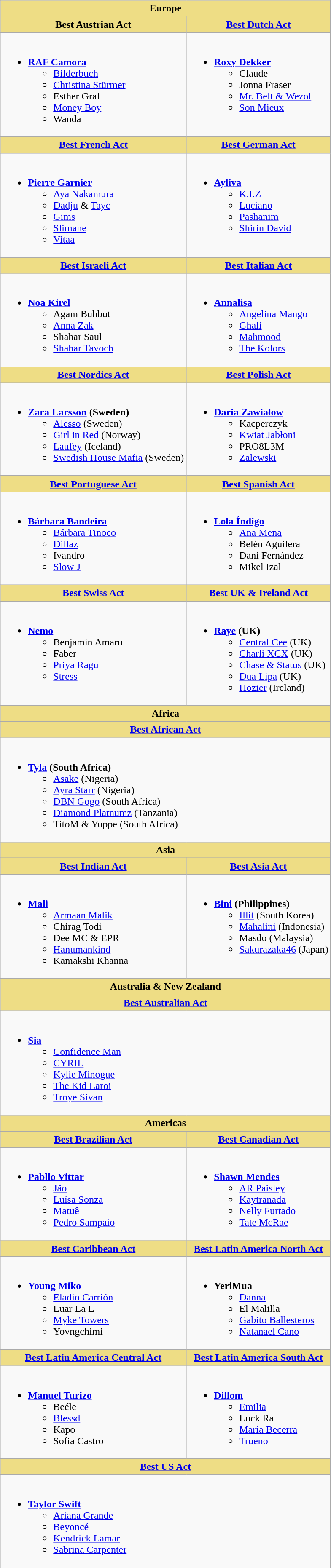<table class="wikitable" style="width=" 100%">
<tr>
<th colspan="2" style="background:#EEDD85; width=50%">Europe</th>
</tr>
<tr>
<th style="background:#EEDD85; width=50%">Best Austrian Act</th>
<th style="background:#EEDD85; width=50%"><a href='#'>Best Dutch Act</a></th>
</tr>
<tr>
<td valign="top"><br><ul><li><strong><a href='#'>RAF Camora</a></strong><ul><li><a href='#'>Bilderbuch</a></li><li><a href='#'>Christina Stürmer</a></li><li>Esther Graf</li><li><a href='#'>Money Boy</a></li><li>Wanda</li></ul></li></ul></td>
<td valign="top"><br><ul><li><strong><a href='#'>Roxy Dekker</a></strong><ul><li>Claude</li><li>Jonna Fraser</li><li><a href='#'>Mr. Belt & Wezol</a></li><li><a href='#'>Son Mieux</a></li></ul></li></ul></td>
</tr>
<tr>
<th style="background:#EEDD85; width=50%"><a href='#'>Best French Act</a></th>
<th style="background:#EEDD85; width=50%"><a href='#'>Best German Act</a></th>
</tr>
<tr>
<td valign="top"><br><ul><li><strong><a href='#'>Pierre Garnier</a></strong><ul><li><a href='#'>Aya Nakamura</a></li><li><a href='#'>Dadju</a> & <a href='#'>Tayc</a></li><li><a href='#'>Gims</a></li><li><a href='#'>Slimane</a></li><li><a href='#'>Vitaa</a></li></ul></li></ul></td>
<td valign="top"><br><ul><li><strong><a href='#'>Ayliva</a></strong><ul><li><a href='#'>K.I.Z</a></li><li><a href='#'>Luciano</a></li><li><a href='#'>Pashanim</a></li><li><a href='#'>Shirin David</a></li></ul></li></ul></td>
</tr>
<tr>
<th style="background:#EEDD85; width=50%"><a href='#'>Best Israeli Act</a></th>
<th style="background:#EEDD85; width=50%"><a href='#'>Best Italian Act</a></th>
</tr>
<tr>
<td valign="top"><br><ul><li><strong><a href='#'>Noa Kirel</a></strong><ul><li>Agam Buhbut</li><li><a href='#'>Anna Zak</a></li><li>Shahar Saul</li><li><a href='#'>Shahar Tavoch</a></li></ul></li></ul></td>
<td valign="top"><br><ul><li><strong><a href='#'>Annalisa</a></strong><ul><li><a href='#'>Angelina Mango</a></li><li><a href='#'>Ghali</a></li><li><a href='#'>Mahmood</a></li><li><a href='#'>The Kolors</a></li></ul></li></ul></td>
</tr>
<tr>
<th style="background:#EEDD85; width=50%"><a href='#'>Best Nordics Act</a></th>
<th style="background:#EEDD85; width=50%"><a href='#'>Best Polish Act</a></th>
</tr>
<tr>
<td valign="top"><br><ul><li><strong><a href='#'>Zara Larsson</a> (Sweden)</strong><ul><li><a href='#'>Alesso</a> (Sweden)</li><li><a href='#'>Girl in Red</a> (Norway)</li><li><a href='#'>Laufey</a> (Iceland)</li><li><a href='#'>Swedish House Mafia</a> (Sweden)</li></ul></li></ul></td>
<td valign="top"><br><ul><li><strong><a href='#'>Daria Zawiałow</a></strong><ul><li>Kacperczyk</li><li><a href='#'>Kwiat Jabłoni</a></li><li>PRO8L3M</li><li><a href='#'>Zalewski</a></li></ul></li></ul></td>
</tr>
<tr>
<th style="background:#EEDD85; width=50%"><a href='#'>Best Portuguese Act</a></th>
<th style="background:#EEDD85; width=50%"><a href='#'>Best Spanish Act</a></th>
</tr>
<tr>
<td valign="top"><br><ul><li><strong><a href='#'>Bárbara Bandeira</a></strong><ul><li><a href='#'>Bárbara Tinoco</a></li><li><a href='#'>Dillaz</a></li><li>Ivandro</li><li><a href='#'>Slow J</a></li></ul></li></ul></td>
<td valign="top"><br><ul><li><strong><a href='#'>Lola Índigo</a></strong><ul><li><a href='#'>Ana Mena</a></li><li>Belén Aguilera</li><li>Dani Fernández</li><li>Mikel Izal</li></ul></li></ul></td>
</tr>
<tr>
<th style="background:#EEDD85; width=50%"><a href='#'>Best Swiss Act</a></th>
<th style="background:#EEDD85; width=50%"><a href='#'>Best UK & Ireland Act</a></th>
</tr>
<tr>
<td valign="top"><br><ul><li><strong><a href='#'>Nemo</a></strong><ul><li>Benjamin Amaru</li><li>Faber</li><li><a href='#'>Priya Ragu</a></li><li><a href='#'>Stress</a></li></ul></li></ul></td>
<td valign="top"><br><ul><li><strong><a href='#'>Raye</a> (UK) </strong><ul><li><a href='#'>Central Cee</a> (UK)</li><li><a href='#'>Charli XCX</a> (UK)</li><li><a href='#'>Chase & Status</a> (UK)</li><li><a href='#'>Dua Lipa</a> (UK)</li><li><a href='#'>Hozier</a> (Ireland)</li></ul></li></ul></td>
</tr>
<tr>
<th colspan="2" style="background:#EEDD85; width=100%">Africa</th>
</tr>
<tr>
<th colspan="2" style="background:#EEDD85; width=100%"><a href='#'>Best African Act</a></th>
</tr>
<tr>
<td colspan="2" valign="top"><br><ul><li><strong><a href='#'>Tyla</a> (South Africa) </strong><ul><li><a href='#'>Asake</a> (Nigeria)</li><li><a href='#'>Ayra Starr</a> (Nigeria)</li><li><a href='#'>DBN Gogo</a> (South Africa)</li><li><a href='#'>Diamond Platnumz</a> (Tanzania)</li><li>TitoM & Yuppe (South Africa)</li></ul></li></ul></td>
</tr>
<tr>
<th colspan="2" style="background:#EEDD85; width=50%">Asia</th>
</tr>
<tr>
<th style="background:#EEDD85; width=50%"><a href='#'>Best Indian Act</a></th>
<th style="background:#EEDD85; width=50%"><a href='#'>Best Asia Act</a></th>
</tr>
<tr>
<td valign="top"><br><ul><li><strong><a href='#'>Mali</a></strong><ul><li><a href='#'>Armaan Malik</a></li><li>Chirag Todi</li><li>Dee MC & EPR</li><li><a href='#'>Hanumankind</a></li><li>Kamakshi Khanna</li></ul></li></ul></td>
<td valign="top"><br><ul><li><strong><a href='#'>Bini</a> (Philippines)</strong><ul><li><a href='#'>Illit</a> (South Korea)</li><li><a href='#'>Mahalini</a> (Indonesia)</li><li>Masdo (Malaysia)</li><li><a href='#'>Sakurazaka46</a> (Japan)</li></ul></li></ul></td>
</tr>
<tr>
<th colspan="2" style="background:#EEDD85; width=100%">Australia & New Zealand</th>
</tr>
<tr>
<th colspan="2" style="background:#EEDD85; width=100%"><a href='#'>Best Australian Act</a></th>
</tr>
<tr>
<td colspan="2" valign="top"><br><ul><li><strong><a href='#'>Sia</a></strong><ul><li><a href='#'>Confidence Man</a></li><li><a href='#'>CYRIL</a></li><li><a href='#'>Kylie Minogue</a></li><li><a href='#'>The Kid Laroi</a></li><li><a href='#'>Troye Sivan</a></li></ul></li></ul></td>
</tr>
<tr>
<th colspan="2" style="background:#EEDD85; width=50%">Americas</th>
</tr>
<tr>
<th style="background:#EEDD85; width=50%"><a href='#'>Best Brazilian Act</a></th>
<th style="background:#EEDD85; width=50%"><a href='#'>Best Canadian Act</a></th>
</tr>
<tr>
<td valign="top"><br><ul><li><strong><a href='#'>Pabllo Vittar</a></strong><ul><li><a href='#'>Jão</a></li><li><a href='#'>Luísa Sonza</a></li><li><a href='#'>Matuê</a></li><li><a href='#'>Pedro Sampaio</a></li></ul></li></ul></td>
<td valign="top"><br><ul><li><strong><a href='#'>Shawn Mendes</a></strong><ul><li><a href='#'>AR Paisley</a></li><li><a href='#'>Kaytranada</a></li><li><a href='#'>Nelly Furtado</a></li><li><a href='#'>Tate McRae</a></li></ul></li></ul></td>
</tr>
<tr>
<th style="background:#EEDD85; width=50%"><a href='#'>Best Caribbean Act</a></th>
<th style="background:#EEDD85; width=50%"><a href='#'>Best Latin America North Act</a></th>
</tr>
<tr>
<td valign="top"><br><ul><li><strong><a href='#'>Young Miko</a></strong><ul><li><a href='#'>Eladio Carrión</a></li><li>Luar La L</li><li><a href='#'>Myke Towers</a></li><li>Yovngchimi</li></ul></li></ul></td>
<td valign="top"><br><ul><li><strong>YeriMua</strong><ul><li><a href='#'>Danna</a></li><li>El Malilla</li><li><a href='#'>Gabito Ballesteros</a></li><li><a href='#'>Natanael Cano</a></li></ul></li></ul></td>
</tr>
<tr>
<th style="background:#EEDD85; width=50%"><a href='#'>Best Latin America Central Act</a></th>
<th style="background:#EEDD85; width=50%"><a href='#'>Best Latin America South Act</a></th>
</tr>
<tr>
<td valign="top"><br><ul><li><strong><a href='#'>Manuel Turizo</a></strong><ul><li>Beéle</li><li><a href='#'>Blessd</a></li><li>Kapo</li><li>Sofia Castro</li></ul></li></ul></td>
<td valign="top"><br><ul><li><strong><a href='#'>Dillom</a></strong><ul><li><a href='#'>Emilia</a></li><li>Luck Ra</li><li><a href='#'>María Becerra</a></li><li><a href='#'>Trueno</a></li></ul></li></ul></td>
</tr>
<tr>
<th colspan="2" style="background:#EEDD85; width=100%"><a href='#'>Best US Act</a></th>
</tr>
<tr>
<td colspan="2" valign="top"><br><ul><li><strong><a href='#'>Taylor Swift</a></strong><ul><li><a href='#'>Ariana Grande</a></li><li><a href='#'>Beyoncé</a></li><li><a href='#'>Kendrick Lamar</a></li><li><a href='#'>Sabrina Carpenter</a></li></ul></li></ul></td>
</tr>
</table>
